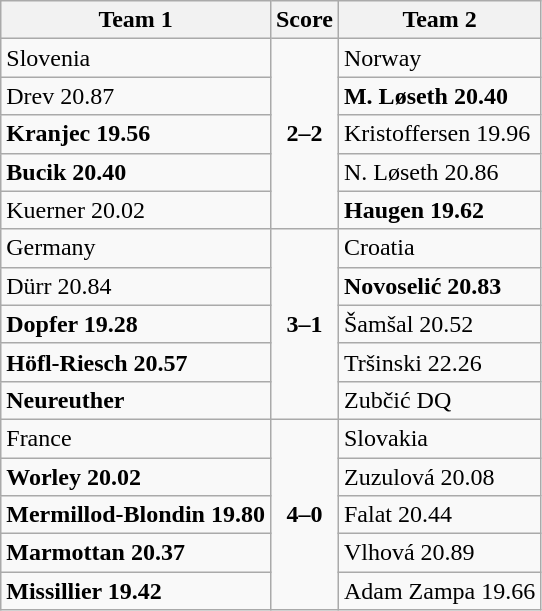<table class="wikitable">
<tr>
<th>Team 1</th>
<th>Score</th>
<th>Team 2</th>
</tr>
<tr>
<td> Slovenia</td>
<td rowspan=5 align="center"><strong>2–2</strong></td>
<td> Norway</td>
</tr>
<tr>
<td>Drev 20.87</td>
<td><strong>M. Løseth 20.40</strong></td>
</tr>
<tr>
<td><strong>Kranjec 19.56</strong></td>
<td>Kristoffersen 19.96</td>
</tr>
<tr>
<td><strong>Bucik 20.40</strong></td>
<td>N. Løseth 20.86</td>
</tr>
<tr>
<td>Kuerner 20.02</td>
<td><strong>Haugen 19.62</strong></td>
</tr>
<tr>
<td> Germany</td>
<td rowspan=5 align="center"><strong>3–1</strong></td>
<td> Croatia</td>
</tr>
<tr>
<td>Dürr 20.84</td>
<td><strong>Novoselić 20.83</strong></td>
</tr>
<tr>
<td><strong>Dopfer 19.28</strong></td>
<td>Šamšal 20.52</td>
</tr>
<tr>
<td><strong>Höfl-Riesch 20.57</strong></td>
<td>Tršinski 22.26</td>
</tr>
<tr>
<td><strong>Neureuther</strong></td>
<td>Zubčić DQ</td>
</tr>
<tr>
<td> France</td>
<td rowspan=5 align="center"><strong>4–0</strong></td>
<td> Slovakia</td>
</tr>
<tr>
<td><strong>Worley 20.02</strong></td>
<td>Zuzulová 20.08</td>
</tr>
<tr>
<td><strong>Mermillod-Blondin 19.80</strong></td>
<td>Falat 20.44</td>
</tr>
<tr>
<td><strong>Marmottan 20.37</strong></td>
<td>Vlhová 20.89</td>
</tr>
<tr>
<td><strong>Missillier 19.42</strong></td>
<td>Adam Zampa 19.66</td>
</tr>
</table>
